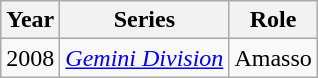<table class="wikitable">
<tr>
<th>Year</th>
<th>Series</th>
<th>Role</th>
</tr>
<tr>
<td>2008</td>
<td><em><a href='#'>Gemini Division</a></em></td>
<td>Amasso</td>
</tr>
</table>
